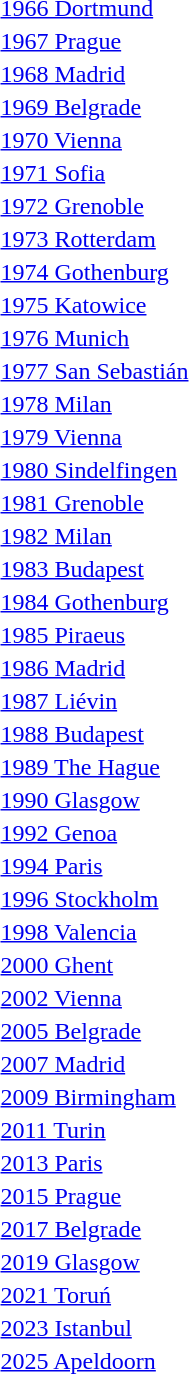<table>
<tr>
<td><a href='#'>1966 Dortmund</a><br></td>
<td></td>
<td></td>
<td></td>
</tr>
<tr>
<td><a href='#'>1967 Prague</a><br></td>
<td></td>
<td></td>
<td></td>
</tr>
<tr>
<td><a href='#'>1968 Madrid</a><br></td>
<td></td>
<td></td>
<td></td>
</tr>
<tr>
<td><a href='#'>1969 Belgrade</a><br></td>
<td></td>
<td></td>
<td></td>
</tr>
<tr>
<td><a href='#'>1970 Vienna</a><br></td>
<td></td>
<td></td>
<td></td>
</tr>
<tr>
<td><a href='#'>1971 Sofia</a><br></td>
<td></td>
<td></td>
<td></td>
</tr>
<tr>
<td><a href='#'>1972 Grenoble</a><br></td>
<td></td>
<td></td>
<td></td>
</tr>
<tr>
<td><a href='#'>1973 Rotterdam</a><br></td>
<td></td>
<td></td>
<td></td>
</tr>
<tr>
<td><a href='#'>1974 Gothenburg</a><br></td>
<td></td>
<td></td>
<td></td>
</tr>
<tr>
<td><a href='#'>1975 Katowice</a><br></td>
<td></td>
<td></td>
<td></td>
</tr>
<tr>
<td><a href='#'>1976 Munich</a><br></td>
<td></td>
<td></td>
<td></td>
</tr>
<tr>
<td><a href='#'>1977 San Sebastián</a><br></td>
<td></td>
<td></td>
<td></td>
</tr>
<tr>
<td><a href='#'>1978 Milan</a><br></td>
<td></td>
<td></td>
<td></td>
</tr>
<tr>
<td><a href='#'>1979 Vienna</a><br></td>
<td></td>
<td></td>
<td></td>
</tr>
<tr>
<td><a href='#'>1980 Sindelfingen</a><br></td>
<td></td>
<td></td>
<td></td>
</tr>
<tr>
<td><a href='#'>1981 Grenoble</a><br></td>
<td></td>
<td></td>
<td></td>
</tr>
<tr>
<td><a href='#'>1982 Milan</a><br></td>
<td></td>
<td></td>
<td></td>
</tr>
<tr>
<td><a href='#'>1983 Budapest</a><br></td>
<td></td>
<td></td>
<td></td>
</tr>
<tr>
<td><a href='#'>1984 Gothenburg</a><br></td>
<td></td>
<td></td>
<td></td>
</tr>
<tr>
<td><a href='#'>1985 Piraeus</a><br></td>
<td></td>
<td></td>
<td></td>
</tr>
<tr>
<td><a href='#'>1986 Madrid</a><br></td>
<td></td>
<td></td>
<td></td>
</tr>
<tr>
<td><a href='#'>1987 Liévin</a><br></td>
<td></td>
<td></td>
<td></td>
</tr>
<tr>
<td><a href='#'>1988 Budapest</a><br></td>
<td></td>
<td></td>
<td></td>
</tr>
<tr>
<td><a href='#'>1989 The Hague</a><br></td>
<td></td>
<td></td>
<td></td>
</tr>
<tr>
<td><a href='#'>1990 Glasgow</a><br></td>
<td></td>
<td></td>
<td></td>
</tr>
<tr>
<td><a href='#'>1992 Genoa</a><br></td>
<td></td>
<td></td>
<td></td>
</tr>
<tr>
<td><a href='#'>1994 Paris</a><br></td>
<td></td>
<td></td>
<td></td>
</tr>
<tr>
<td><a href='#'>1996 Stockholm</a><br></td>
<td></td>
<td></td>
<td></td>
</tr>
<tr>
<td><a href='#'>1998 Valencia</a><br></td>
<td></td>
<td></td>
<td></td>
</tr>
<tr>
<td><a href='#'>2000 Ghent</a><br></td>
<td></td>
<td></td>
<td></td>
</tr>
<tr>
<td><a href='#'>2002 Vienna</a><br></td>
<td></td>
<td></td>
<td><br></td>
</tr>
<tr>
<td><a href='#'>2005 Belgrade</a><br></td>
<td></td>
<td></td>
<td></td>
</tr>
<tr>
<td><a href='#'>2007 Madrid</a><br></td>
<td></td>
<td></td>
<td></td>
</tr>
<tr>
<td><a href='#'>2009 Birmingham</a><br></td>
<td></td>
<td></td>
<td></td>
</tr>
<tr>
<td><a href='#'>2011 Turin</a><br></td>
<td></td>
<td></td>
<td></td>
</tr>
<tr>
<td><a href='#'>2013 Paris</a><br></td>
<td></td>
<td></td>
<td></td>
</tr>
<tr>
<td><a href='#'>2015 Prague</a><br></td>
<td></td>
<td></td>
<td></td>
</tr>
<tr>
<td><a href='#'>2017 Belgrade</a><br></td>
<td></td>
<td></td>
<td></td>
</tr>
<tr>
<td><a href='#'>2019 Glasgow</a><br></td>
<td></td>
<td></td>
<td></td>
</tr>
<tr>
<td><a href='#'>2021 Toruń</a><br></td>
<td></td>
<td></td>
<td></td>
</tr>
<tr>
<td><a href='#'>2023 Istanbul</a><br></td>
<td></td>
<td></td>
<td></td>
</tr>
<tr>
<td><a href='#'>2025 Apeldoorn</a><br></td>
<td></td>
<td></td>
<td></td>
</tr>
</table>
